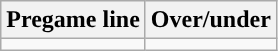<table class="wikitable">
<tr align="center">
<th>Pregame line</th>
<th>Over/under</th>
</tr>
<tr align="center">
<td></td>
<td></td>
</tr>
</table>
